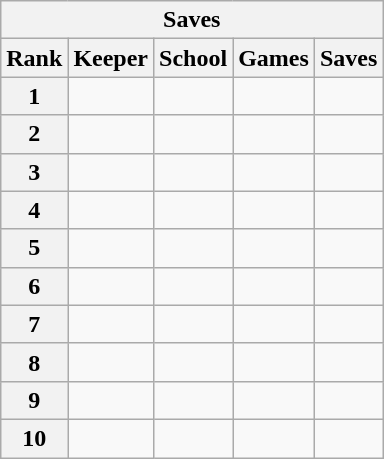<table class="wikitable">
<tr>
<th colspan=5>Saves</th>
</tr>
<tr>
<th>Rank</th>
<th>Keeper</th>
<th>School</th>
<th>Games</th>
<th>Saves</th>
</tr>
<tr>
<th>1</th>
<td></td>
<td></td>
<td style="text-align:center;"></td>
<td style="text-align:center;"></td>
</tr>
<tr>
<th>2</th>
<td></td>
<td></td>
<td style="text-align:center;"></td>
<td style="text-align:center;"></td>
</tr>
<tr>
<th>3</th>
<td></td>
<td></td>
<td style="text-align:center;"></td>
<td style="text-align:center;"></td>
</tr>
<tr>
<th>4</th>
<td></td>
<td></td>
<td style="text-align:center;"></td>
<td style="text-align:center;"></td>
</tr>
<tr>
<th>5</th>
<td></td>
<td></td>
<td style="text-align:center;"></td>
<td style="text-align:center;"></td>
</tr>
<tr>
<th>6</th>
<td></td>
<td></td>
<td style="text-align:center;"></td>
<td style="text-align:center;"></td>
</tr>
<tr>
<th>7</th>
<td></td>
<td></td>
<td style="text-align:center;"></td>
<td style="text-align:center;"></td>
</tr>
<tr>
<th>8</th>
<td></td>
<td></td>
<td style="text-align:center;"></td>
<td style="text-align:center;"></td>
</tr>
<tr>
<th>9</th>
<td></td>
<td></td>
<td style="text-align:center;"></td>
<td style="text-align:center;"></td>
</tr>
<tr>
<th>10</th>
<td></td>
<td></td>
<td style="text-align:center;"></td>
<td style="text-align:center;"></td>
</tr>
</table>
